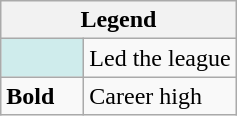<table class="wikitable mw-collapsible">
<tr>
<th colspan="2">Legend</th>
</tr>
<tr>
<td style="background:#cfecec; width:3em;"></td>
<td>Led the league</td>
</tr>
<tr>
<td><strong>Bold</strong></td>
<td>Career high</td>
</tr>
</table>
